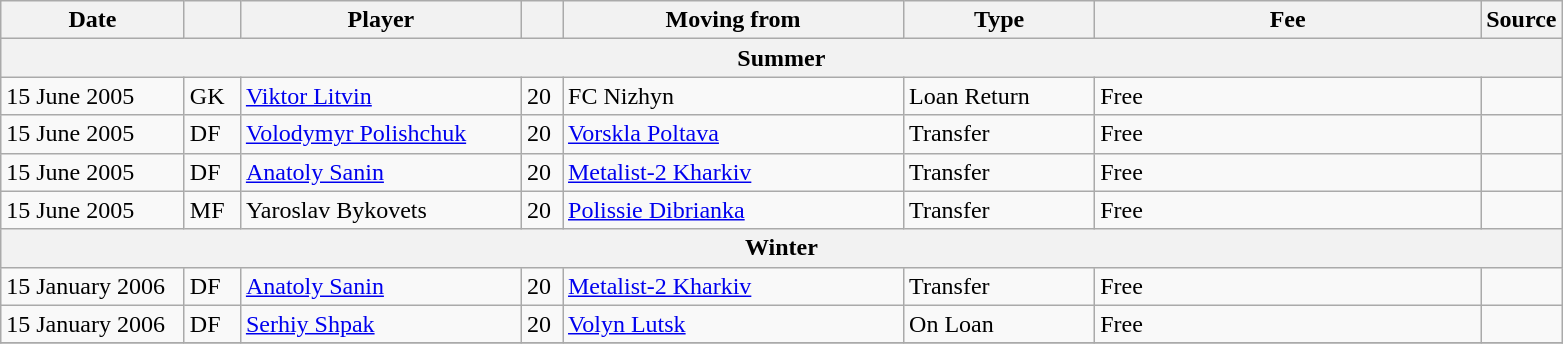<table class="wikitable sortable">
<tr>
<th style="width:115px;">Date</th>
<th style="width:30px;"></th>
<th style="width:180px;">Player</th>
<th style="width:20px;"></th>
<th style="width:220px;">Moving from</th>
<th style="width:120px;" class="unsortable">Type</th>
<th style="width:250px;" class="unsortable">Fee</th>
<th style="width:20px;">Source</th>
</tr>
<tr>
<th colspan=8>Summer</th>
</tr>
<tr>
<td>15 June 2005</td>
<td>GK</td>
<td> <a href='#'>Viktor Litvin</a></td>
<td>20</td>
<td> FC Nizhyn</td>
<td>Loan Return</td>
<td>Free</td>
<td></td>
</tr>
<tr>
<td>15 June 2005</td>
<td>DF</td>
<td> <a href='#'>Volodymyr Polishchuk</a></td>
<td>20</td>
<td> <a href='#'>Vorskla Poltava</a></td>
<td>Transfer</td>
<td>Free</td>
<td></td>
</tr>
<tr>
<td>15 June 2005</td>
<td>DF</td>
<td> <a href='#'>Anatoly Sanin</a></td>
<td>20</td>
<td> <a href='#'>Metalist-2 Kharkiv</a></td>
<td>Transfer</td>
<td>Free</td>
<td></td>
</tr>
<tr>
<td>15 June 2005</td>
<td>MF</td>
<td> Yaroslav Bykovets</td>
<td>20</td>
<td> <a href='#'>Polissie Dibrianka</a></td>
<td>Transfer</td>
<td>Free</td>
<td></td>
</tr>
<tr>
<th colspan=8>Winter</th>
</tr>
<tr>
<td>15 January 2006</td>
<td>DF</td>
<td> <a href='#'>Anatoly Sanin</a></td>
<td>20</td>
<td> <a href='#'>Metalist-2 Kharkiv</a></td>
<td>Transfer</td>
<td>Free</td>
<td></td>
</tr>
<tr>
<td>15 January 2006</td>
<td>DF</td>
<td> <a href='#'>Serhiy Shpak</a></td>
<td>20</td>
<td> <a href='#'>Volyn Lutsk</a></td>
<td>On Loan</td>
<td>Free</td>
<td></td>
</tr>
<tr>
</tr>
</table>
